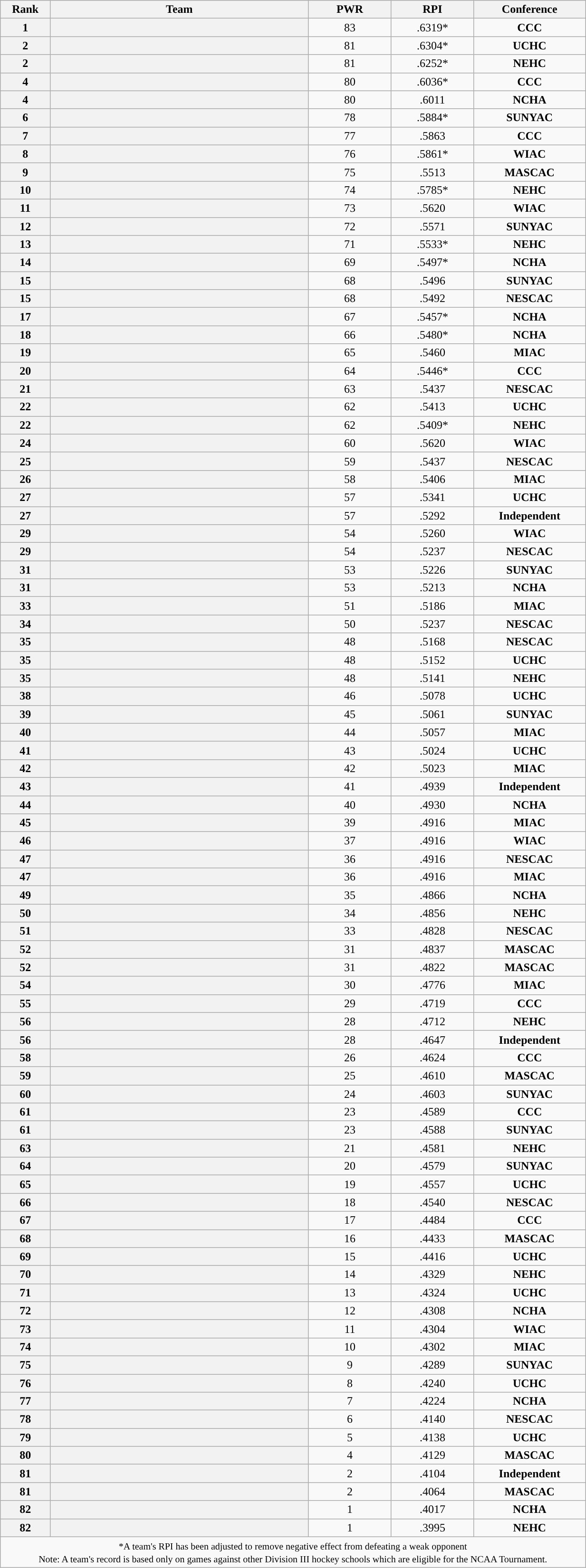<table class="wikitable sortable" style="text-align: center;" width=65%>
<tr>
<th ! width="4%">Rank</th>
<th ! width="25%">Team</th>
<th ! width="8%">PWR</th>
<th ! width="8%">RPI</th>
<th ! width="10%">Conference</th>
</tr>
<tr>
<th>1</th>
<th align=center><strong><a href='#'></a></strong></th>
<td>83</td>
<td>.6319*</td>
<td><strong>CCC</strong></td>
</tr>
<tr>
<th>2</th>
<th align=center><strong><a href='#'></a></strong></th>
<td>81</td>
<td>.6304*</td>
<td><strong>UCHC</strong></td>
</tr>
<tr>
<th>2</th>
<th align=center><strong><a href='#'></a></strong></th>
<td>81</td>
<td>.6252*</td>
<td><strong>NEHC</strong></td>
</tr>
<tr>
<th>4</th>
<th align=center><strong><a href='#'></a></strong></th>
<td>80</td>
<td>.6036*</td>
<td><strong>CCC</strong></td>
</tr>
<tr>
<th>4</th>
<th align=center><strong><a href='#'></a></strong></th>
<td>80</td>
<td>.6011</td>
<td><strong>NCHA</strong></td>
</tr>
<tr>
<th>6</th>
<th align=center><strong><a href='#'></a></strong></th>
<td>78</td>
<td>.5884*</td>
<td><strong>SUNYAC</strong></td>
</tr>
<tr>
<th>7</th>
<th align=center><strong><a href='#'></a></strong></th>
<td>77</td>
<td>.5863</td>
<td><strong>CCC</strong></td>
</tr>
<tr>
<th>8</th>
<th align=center><strong><a href='#'></a></strong></th>
<td>76</td>
<td>.5861*</td>
<td><strong>WIAC</strong></td>
</tr>
<tr>
<th>9</th>
<th align=center><strong><a href='#'></a></strong></th>
<td>75</td>
<td>.5513</td>
<td><strong>MASCAC</strong></td>
</tr>
<tr>
<th>10</th>
<th align=center><strong><a href='#'></a></strong></th>
<td>74</td>
<td>.5785*</td>
<td><strong>NEHC</strong></td>
</tr>
<tr>
<th>11</th>
<th align=center><strong><a href='#'></a></strong></th>
<td>73</td>
<td>.5620</td>
<td><strong>WIAC</strong></td>
</tr>
<tr>
<th>12</th>
<th align=center><strong><a href='#'></a></strong></th>
<td>72</td>
<td>.5571</td>
<td><strong>SUNYAC</strong></td>
</tr>
<tr>
<th>13</th>
<th align=center><strong><a href='#'></a></strong></th>
<td>71</td>
<td>.5533*</td>
<td><strong>NEHC</strong></td>
</tr>
<tr>
<th>14</th>
<th align=center><strong><a href='#'></a></strong></th>
<td>69</td>
<td>.5497*</td>
<td><strong>NCHA</strong></td>
</tr>
<tr>
<th>15</th>
<th align=center><strong><a href='#'></a></strong></th>
<td>68</td>
<td>.5496</td>
<td><strong>SUNYAC</strong></td>
</tr>
<tr>
<th>15</th>
<th align=center><strong><a href='#'></a></strong></th>
<td>68</td>
<td>.5492</td>
<td><strong>NESCAC</strong></td>
</tr>
<tr>
<th>17</th>
<th align=center><strong><a href='#'></a></strong></th>
<td>67</td>
<td>.5457*</td>
<td><strong>NCHA</strong></td>
</tr>
<tr>
<th>18</th>
<th align=center><strong><a href='#'></a></strong></th>
<td>66</td>
<td>.5480*</td>
<td><strong>NCHA</strong></td>
</tr>
<tr>
<th>19</th>
<th align=center><strong><a href='#'></a></strong></th>
<td>65</td>
<td>.5460</td>
<td><strong>MIAC</strong></td>
</tr>
<tr>
<th>20</th>
<th align=center><strong><a href='#'></a></strong></th>
<td>64</td>
<td>.5446*</td>
<td><strong>CCC</strong></td>
</tr>
<tr>
<th>21</th>
<th align=center><strong><a href='#'></a></strong></th>
<td>63</td>
<td>.5437</td>
<td><strong>NESCAC</strong></td>
</tr>
<tr>
<th>22</th>
<th align=center><strong><a href='#'></a></strong></th>
<td>62</td>
<td>.5413</td>
<td><strong>UCHC</strong></td>
</tr>
<tr>
<th>22</th>
<th align=center><strong><a href='#'></a></strong></th>
<td>62</td>
<td>.5409*</td>
<td><strong>NEHC</strong></td>
</tr>
<tr>
<th>24</th>
<th align=center><strong><a href='#'></a></strong></th>
<td>60</td>
<td>.5620</td>
<td><strong>WIAC</strong></td>
</tr>
<tr>
<th>25</th>
<th align=center><strong><a href='#'></a></strong></th>
<td>59</td>
<td>.5437</td>
<td><strong>NESCAC</strong></td>
</tr>
<tr>
<th>26</th>
<th align=center><strong><a href='#'></a></strong></th>
<td>58</td>
<td>.5406</td>
<td><strong>MIAC</strong></td>
</tr>
<tr>
<th>27</th>
<th align=center><strong><a href='#'></a></strong></th>
<td>57</td>
<td>.5341</td>
<td><strong>UCHC</strong></td>
</tr>
<tr>
<th>27</th>
<th align=center><strong><a href='#'></a></strong></th>
<td>57</td>
<td>.5292</td>
<td><strong>Independent</strong></td>
</tr>
<tr>
<th>29</th>
<th align=center><strong><a href='#'></a></strong></th>
<td>54</td>
<td>.5260</td>
<td><strong>WIAC</strong></td>
</tr>
<tr>
<th>29</th>
<th align=center><strong><a href='#'></a></strong></th>
<td>54</td>
<td>.5237</td>
<td><strong>NESCAC</strong></td>
</tr>
<tr>
<th>31</th>
<th align=center><strong><a href='#'></a></strong></th>
<td>53</td>
<td>.5226</td>
<td><strong>SUNYAC</strong></td>
</tr>
<tr>
<th>31</th>
<th align=center><strong><a href='#'></a></strong></th>
<td>53</td>
<td>.5213</td>
<td><strong>NCHA</strong></td>
</tr>
<tr>
<th>33</th>
<th align=center><strong><a href='#'></a></strong></th>
<td>51</td>
<td>.5186</td>
<td><strong>MIAC</strong></td>
</tr>
<tr>
<th>34</th>
<th align=center><strong><a href='#'></a></strong></th>
<td>50</td>
<td>.5237</td>
<td><strong>NESCAC</strong></td>
</tr>
<tr>
<th>35</th>
<th align=center><strong><a href='#'></a></strong></th>
<td>48</td>
<td>.5168</td>
<td><strong>NESCAC</strong></td>
</tr>
<tr>
<th>35</th>
<th align=center><strong><a href='#'></a></strong></th>
<td>48</td>
<td>.5152</td>
<td><strong>UCHC</strong></td>
</tr>
<tr>
<th>35</th>
<th align=center><strong><a href='#'></a></strong></th>
<td>48</td>
<td>.5141</td>
<td><strong>NEHC</strong></td>
</tr>
<tr>
<th>38</th>
<th align=center><strong><a href='#'></a></strong></th>
<td>46</td>
<td>.5078</td>
<td><strong>UCHC</strong></td>
</tr>
<tr>
<th>39</th>
<th align=center><strong><a href='#'></a></strong></th>
<td>45</td>
<td>.5061</td>
<td><strong>SUNYAC</strong></td>
</tr>
<tr>
<th>40</th>
<th align=center><strong><a href='#'></a></strong></th>
<td>44</td>
<td>.5057</td>
<td><strong>MIAC</strong></td>
</tr>
<tr>
<th>41</th>
<th align=center><strong><a href='#'></a></strong></th>
<td>43</td>
<td>.5024</td>
<td><strong>UCHC</strong></td>
</tr>
<tr>
<th>42</th>
<th align=center><strong><a href='#'></a></strong></th>
<td>42</td>
<td>.5023</td>
<td><strong>MIAC</strong></td>
</tr>
<tr>
<th>43</th>
<th align=center><strong><a href='#'></a></strong></th>
<td>41</td>
<td>.4939</td>
<td><strong>Independent</strong></td>
</tr>
<tr>
<th>44</th>
<th align=center><strong><a href='#'></a></strong></th>
<td>40</td>
<td>.4930</td>
<td><strong>NCHA</strong></td>
</tr>
<tr>
<th>45</th>
<th align=center><strong><a href='#'></a></strong></th>
<td>39</td>
<td>.4916</td>
<td><strong>MIAC</strong></td>
</tr>
<tr>
<th>46</th>
<th align=center><strong><a href='#'></a></strong></th>
<td>37</td>
<td>.4916</td>
<td><strong>WIAC</strong></td>
</tr>
<tr>
<th>47</th>
<th align=center><strong><a href='#'></a></strong></th>
<td>36</td>
<td>.4916</td>
<td><strong>NESCAC</strong></td>
</tr>
<tr>
<th>47</th>
<th align=center><strong><a href='#'></a></strong></th>
<td>36</td>
<td>.4916</td>
<td><strong>MIAC</strong></td>
</tr>
<tr>
<th>49</th>
<th align=center><strong><a href='#'></a></strong></th>
<td>35</td>
<td>.4866</td>
<td><strong>NCHA</strong></td>
</tr>
<tr>
<th>50</th>
<th align=center><strong><a href='#'></a></strong></th>
<td>34</td>
<td>.4856</td>
<td><strong>NEHC</strong></td>
</tr>
<tr>
<th>51</th>
<th align=center><strong><a href='#'></a></strong></th>
<td>33</td>
<td>.4828</td>
<td><strong>NESCAC</strong></td>
</tr>
<tr>
<th>52</th>
<th align=center><strong><a href='#'></a></strong></th>
<td>31</td>
<td>.4837</td>
<td><strong>MASCAC</strong></td>
</tr>
<tr>
<th>52</th>
<th align=center><strong><a href='#'></a></strong></th>
<td>31</td>
<td>.4822</td>
<td><strong>MASCAC</strong></td>
</tr>
<tr>
<th>54</th>
<th align=center><strong><a href='#'></a></strong></th>
<td>30</td>
<td>.4776</td>
<td><strong>MIAC</strong></td>
</tr>
<tr>
<th>55</th>
<th align=center><strong><a href='#'></a></strong></th>
<td>29</td>
<td>.4719</td>
<td><strong>CCC</strong></td>
</tr>
<tr>
<th>56</th>
<th align=center><strong><a href='#'></a></strong></th>
<td>28</td>
<td>.4712</td>
<td><strong>NEHC</strong></td>
</tr>
<tr>
<th>56</th>
<th align=center><strong><a href='#'></a></strong></th>
<td>28</td>
<td>.4647</td>
<td><strong>Independent</strong></td>
</tr>
<tr>
<th>58</th>
<th align=center><strong><a href='#'></a></strong></th>
<td>26</td>
<td>.4624</td>
<td><strong>CCC</strong></td>
</tr>
<tr>
<th>59</th>
<th align=center><strong><a href='#'></a></strong></th>
<td>25</td>
<td>.4610</td>
<td><strong>MASCAC</strong></td>
</tr>
<tr>
<th>60</th>
<th align=center><strong><a href='#'></a></strong></th>
<td>24</td>
<td>.4603</td>
<td><strong>SUNYAC</strong></td>
</tr>
<tr>
<th>61</th>
<th align=center><strong><a href='#'></a></strong></th>
<td>23</td>
<td>.4589</td>
<td><strong>CCC</strong></td>
</tr>
<tr>
<th>61</th>
<th align=center><strong><a href='#'></a></strong></th>
<td>23</td>
<td>.4588</td>
<td><strong>SUNYAC</strong></td>
</tr>
<tr>
<th>63</th>
<th align=center><strong><a href='#'></a></strong></th>
<td>21</td>
<td>.4581</td>
<td><strong>NEHC</strong></td>
</tr>
<tr>
<th>64</th>
<th align=center><strong><a href='#'></a></strong></th>
<td>20</td>
<td>.4579</td>
<td><strong>SUNYAC</strong></td>
</tr>
<tr>
<th>65</th>
<th align=center><strong><a href='#'></a></strong></th>
<td>19</td>
<td>.4557</td>
<td><strong>UCHC</strong></td>
</tr>
<tr>
<th>66</th>
<th align=center><strong><a href='#'></a></strong></th>
<td>18</td>
<td>.4540</td>
<td><strong>NESCAC</strong></td>
</tr>
<tr>
<th>67</th>
<th align=center><strong><a href='#'></a></strong></th>
<td>17</td>
<td>.4484</td>
<td><strong>CCC</strong></td>
</tr>
<tr>
<th>68</th>
<th align=center><strong><a href='#'></a></strong></th>
<td>16</td>
<td>.4433</td>
<td><strong>MASCAC</strong></td>
</tr>
<tr>
<th>69</th>
<th align=center><strong><a href='#'></a></strong></th>
<td>15</td>
<td>.4416</td>
<td><strong>UCHC</strong></td>
</tr>
<tr>
<th>70</th>
<th align=center><strong><a href='#'></a></strong></th>
<td>14</td>
<td>.4329</td>
<td><strong>NEHC</strong></td>
</tr>
<tr>
<th>71</th>
<th align=center><strong><a href='#'></a></strong></th>
<td>13</td>
<td>.4324</td>
<td><strong>UCHC</strong></td>
</tr>
<tr>
<th>72</th>
<th align=center><strong><a href='#'></a></strong></th>
<td>12</td>
<td>.4308</td>
<td><strong>NCHA</strong></td>
</tr>
<tr>
<th>73</th>
<th align=center><strong><a href='#'></a></strong></th>
<td>11</td>
<td>.4304</td>
<td><strong>WIAC</strong></td>
</tr>
<tr>
<th>74</th>
<th align=center><strong><a href='#'></a></strong></th>
<td>10</td>
<td>.4302</td>
<td><strong>MIAC</strong></td>
</tr>
<tr>
<th>75</th>
<th align=center><strong><a href='#'></a></strong></th>
<td>9</td>
<td>.4289</td>
<td><strong>SUNYAC</strong></td>
</tr>
<tr>
<th>76</th>
<th align=center><strong><a href='#'></a></strong></th>
<td>8</td>
<td>.4240</td>
<td><strong>UCHC</strong></td>
</tr>
<tr>
<th>77</th>
<th align=center><strong><a href='#'></a></strong></th>
<td>7</td>
<td>.4224</td>
<td><strong>NCHA</strong></td>
</tr>
<tr>
<th>78</th>
<th align=center><strong><a href='#'></a></strong></th>
<td>6</td>
<td>.4140</td>
<td><strong>NESCAC</strong></td>
</tr>
<tr>
<th>79</th>
<th align=center><strong><a href='#'></a></strong></th>
<td>5</td>
<td>.4138</td>
<td><strong>UCHC</strong></td>
</tr>
<tr>
<th>80</th>
<th align=center><strong><a href='#'></a></strong></th>
<td>4</td>
<td>.4129</td>
<td><strong>MASCAC</strong></td>
</tr>
<tr>
<th>81</th>
<th align=center><strong><a href='#'></a></strong></th>
<td>2</td>
<td>.4104</td>
<td><strong>Independent</strong></td>
</tr>
<tr>
<th>81</th>
<th align=center><strong><a href='#'></a></strong></th>
<td>2</td>
<td>.4064</td>
<td><strong>MASCAC</strong></td>
</tr>
<tr>
<th>82</th>
<th align=center><strong><a href='#'></a></strong></th>
<td>1</td>
<td>.4017</td>
<td><strong>NCHA</strong></td>
</tr>
<tr>
<th>82</th>
<th align=center><strong><a href='#'></a></strong></th>
<td>1</td>
<td>.3995</td>
<td><strong>NEHC</strong></td>
</tr>
<tr class="sortbottom">
<td colspan=5 style="text-align:center;"><small> *A team's RPI has been adjusted to remove negative effect from defeating a weak opponent <br> Note: A team's record is based only on games against other Division III hockey schools which are eligible for the NCAA Tournament.</small></td>
</tr>
</table>
